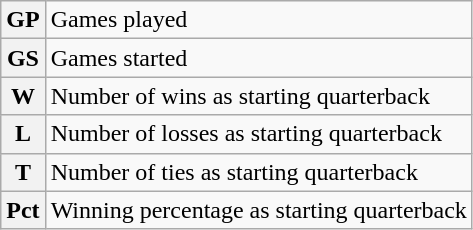<table class="wikitable">
<tr>
<th>GP</th>
<td>Games played</td>
</tr>
<tr>
<th>GS</th>
<td>Games started</td>
</tr>
<tr>
<th>W</th>
<td>Number of wins as starting quarterback</td>
</tr>
<tr>
<th>L</th>
<td>Number of losses as starting quarterback</td>
</tr>
<tr>
<th>T</th>
<td>Number of ties as starting quarterback</td>
</tr>
<tr>
<th>Pct</th>
<td>Winning percentage as starting quarterback</td>
</tr>
</table>
